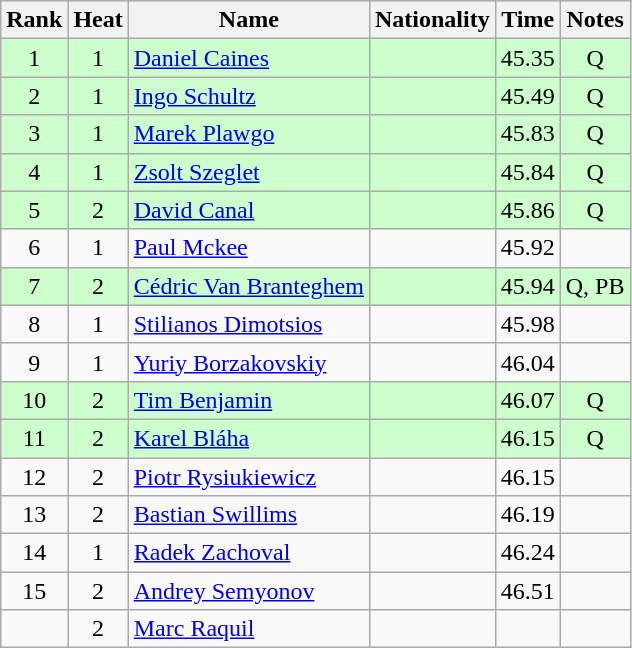<table class="wikitable sortable" style="text-align:center">
<tr>
<th>Rank</th>
<th>Heat</th>
<th>Name</th>
<th>Nationality</th>
<th>Time</th>
<th>Notes</th>
</tr>
<tr bgcolor=ccffcc>
<td>1</td>
<td>1</td>
<td align=left><a href='#'>Daniel Caines</a></td>
<td align=left></td>
<td>45.35</td>
<td>Q</td>
</tr>
<tr bgcolor=ccffcc>
<td>2</td>
<td>1</td>
<td align=left><a href='#'>Ingo Schultz</a></td>
<td align=left></td>
<td>45.49</td>
<td>Q</td>
</tr>
<tr bgcolor=ccffcc>
<td>3</td>
<td>1</td>
<td align=left><a href='#'>Marek Plawgo</a></td>
<td align=left></td>
<td>45.83</td>
<td>Q</td>
</tr>
<tr bgcolor=ccffcc>
<td>4</td>
<td>1</td>
<td align=left><a href='#'>Zsolt Szeglet</a></td>
<td align=left></td>
<td>45.84</td>
<td>Q</td>
</tr>
<tr bgcolor=ccffcc>
<td>5</td>
<td>2</td>
<td align=left><a href='#'>David Canal</a></td>
<td align=left></td>
<td>45.86</td>
<td>Q</td>
</tr>
<tr>
<td>6</td>
<td>1</td>
<td align=left><a href='#'>Paul Mckee</a></td>
<td align=left></td>
<td>45.92</td>
<td></td>
</tr>
<tr bgcolor=ccffcc>
<td>7</td>
<td>2</td>
<td align=left><a href='#'>Cédric Van Branteghem</a></td>
<td align=left></td>
<td>45.94</td>
<td>Q, PB</td>
</tr>
<tr>
<td>8</td>
<td>1</td>
<td align=left><a href='#'>Stilianos Dimotsios</a></td>
<td align=left></td>
<td>45.98</td>
<td></td>
</tr>
<tr>
<td>9</td>
<td>1</td>
<td align=left><a href='#'>Yuriy Borzakovskiy</a></td>
<td align=left></td>
<td>46.04</td>
<td></td>
</tr>
<tr bgcolor=ccffcc>
<td>10</td>
<td>2</td>
<td align=left><a href='#'>Tim Benjamin</a></td>
<td align=left></td>
<td>46.07</td>
<td>Q</td>
</tr>
<tr bgcolor=ccffcc>
<td>11</td>
<td>2</td>
<td align=left><a href='#'>Karel Bláha</a></td>
<td align=left></td>
<td>46.15</td>
<td>Q</td>
</tr>
<tr>
<td>12</td>
<td>2</td>
<td align=left><a href='#'>Piotr Rysiukiewicz</a></td>
<td align=left></td>
<td>46.15</td>
<td></td>
</tr>
<tr>
<td>13</td>
<td>2</td>
<td align=left><a href='#'>Bastian Swillims</a></td>
<td align=left></td>
<td>46.19</td>
<td></td>
</tr>
<tr>
<td>14</td>
<td>1</td>
<td align=left><a href='#'>Radek Zachoval</a></td>
<td align=left></td>
<td>46.24</td>
<td></td>
</tr>
<tr>
<td>15</td>
<td>2</td>
<td align=left><a href='#'>Andrey Semyonov</a></td>
<td align=left></td>
<td>46.51</td>
<td></td>
</tr>
<tr>
<td></td>
<td>2</td>
<td align=left><a href='#'>Marc Raquil</a></td>
<td align=left></td>
<td></td>
<td></td>
</tr>
</table>
